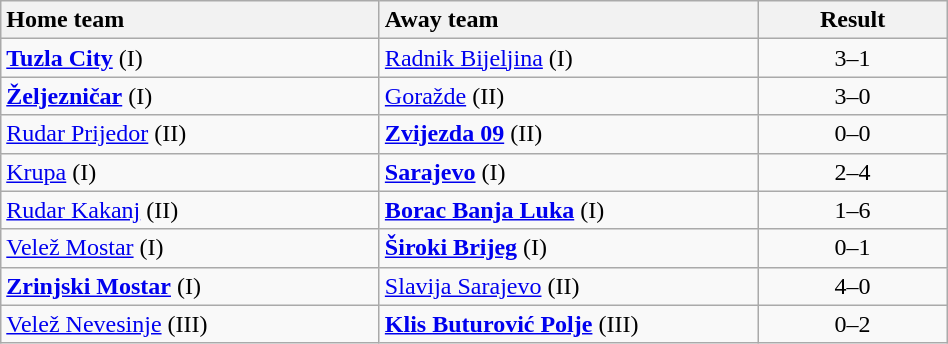<table class="wikitable" style="width:50%">
<tr>
<th style="width:40%; text-align:left">Home team</th>
<th style="width:40%; text-align:left">Away team</th>
<th>Result</th>
</tr>
<tr>
<td><strong><a href='#'>Tuzla City</a></strong> (I)</td>
<td><a href='#'>Radnik Bijeljina</a> (I)</td>
<td style="text-align:center">3–1</td>
</tr>
<tr>
<td><strong><a href='#'>Željezničar</a></strong> (I)</td>
<td><a href='#'>Goražde</a> (II)</td>
<td style="text-align:center">3–0</td>
</tr>
<tr>
<td><a href='#'>Rudar Prijedor</a> (II)</td>
<td><strong><a href='#'>Zvijezda 09</a></strong> (II)</td>
<td style="text-align:center">0–0 </td>
</tr>
<tr>
<td><a href='#'>Krupa</a> (I)</td>
<td><strong><a href='#'>Sarajevo</a></strong> (I)</td>
<td style="text-align:center">2–4</td>
</tr>
<tr>
<td><a href='#'>Rudar Kakanj</a> (II)</td>
<td><strong><a href='#'>Borac Banja Luka</a></strong> (I)</td>
<td style="text-align:center">1–6</td>
</tr>
<tr>
<td><a href='#'>Velež Mostar</a> (I)</td>
<td><strong><a href='#'>Široki Brijeg</a></strong> (I)</td>
<td style="text-align:center">0–1</td>
</tr>
<tr>
<td><strong><a href='#'>Zrinjski Mostar</a></strong> (I)</td>
<td><a href='#'>Slavija Sarajevo</a> (II)</td>
<td style="text-align:center">4–0</td>
</tr>
<tr>
<td><a href='#'>Velež Nevesinje</a> (III)</td>
<td><strong><a href='#'>Klis Buturović Polje</a></strong> (III)</td>
<td style="text-align:center">0–2</td>
</tr>
</table>
